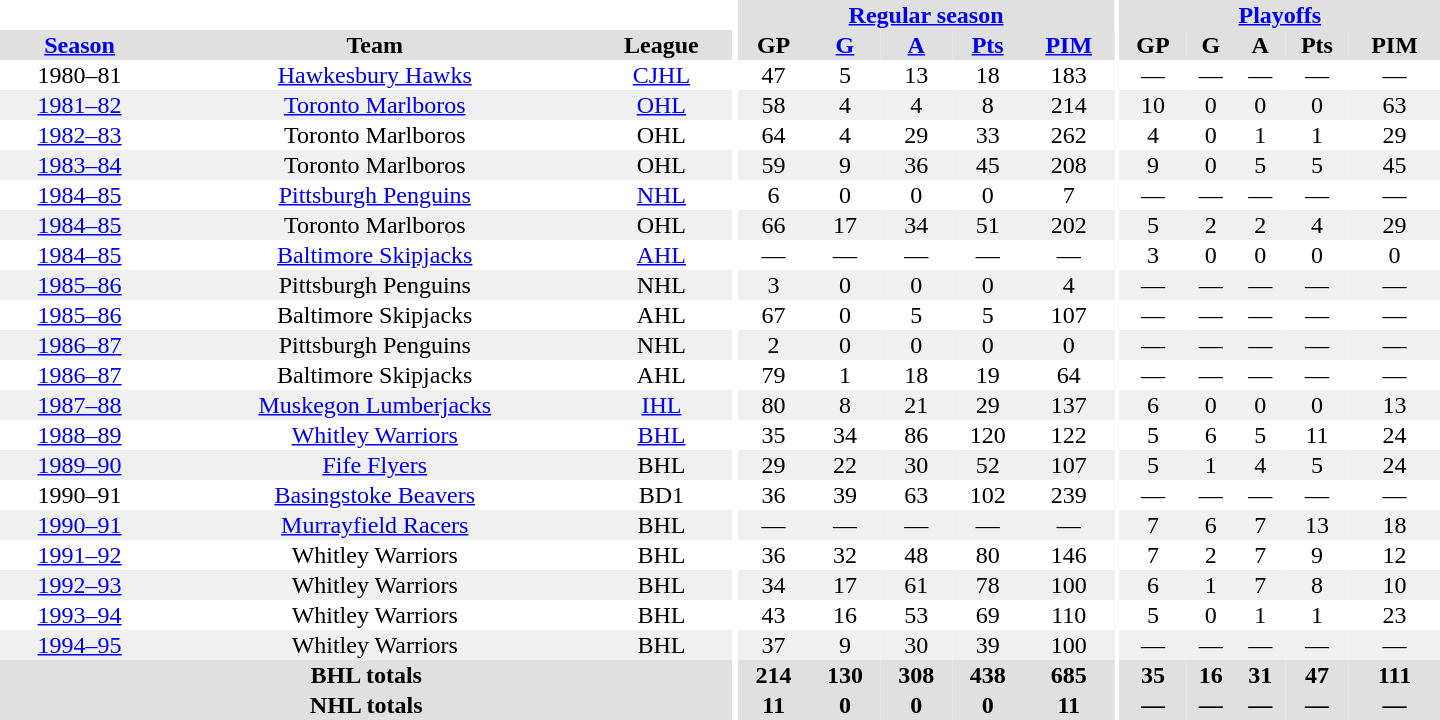<table border="0" cellpadding="1" cellspacing="0" style="text-align:center; width:60em">
<tr bgcolor="#e0e0e0">
<th colspan="3" bgcolor="#ffffff"></th>
<th rowspan="100" bgcolor="#ffffff"></th>
<th colspan="5"><a href='#'>Regular season</a></th>
<th rowspan="100" bgcolor="#ffffff"></th>
<th colspan="5"><a href='#'>Playoffs</a></th>
</tr>
<tr bgcolor="#e0e0e0">
<th><a href='#'>Season</a></th>
<th>Team</th>
<th>League</th>
<th>GP</th>
<th><a href='#'>G</a></th>
<th><a href='#'>A</a></th>
<th><a href='#'>Pts</a></th>
<th><a href='#'>PIM</a></th>
<th>GP</th>
<th>G</th>
<th>A</th>
<th>Pts</th>
<th>PIM</th>
</tr>
<tr>
<td>1980–81</td>
<td><a href='#'>Hawkesbury Hawks</a></td>
<td><a href='#'>CJHL</a></td>
<td>47</td>
<td>5</td>
<td>13</td>
<td>18</td>
<td>183</td>
<td>—</td>
<td>—</td>
<td>—</td>
<td>—</td>
<td>—</td>
</tr>
<tr bgcolor="#f0f0f0">
<td><a href='#'>1981–82</a></td>
<td><a href='#'>Toronto Marlboros</a></td>
<td><a href='#'>OHL</a></td>
<td>58</td>
<td>4</td>
<td>4</td>
<td>8</td>
<td>214</td>
<td>10</td>
<td>0</td>
<td>0</td>
<td>0</td>
<td>63</td>
</tr>
<tr>
<td><a href='#'>1982–83</a></td>
<td>Toronto Marlboros</td>
<td>OHL</td>
<td>64</td>
<td>4</td>
<td>29</td>
<td>33</td>
<td>262</td>
<td>4</td>
<td>0</td>
<td>1</td>
<td>1</td>
<td>29</td>
</tr>
<tr bgcolor="#f0f0f0">
<td><a href='#'>1983–84</a></td>
<td>Toronto Marlboros</td>
<td>OHL</td>
<td>59</td>
<td>9</td>
<td>36</td>
<td>45</td>
<td>208</td>
<td>9</td>
<td>0</td>
<td>5</td>
<td>5</td>
<td>45</td>
</tr>
<tr>
<td><a href='#'>1984–85</a></td>
<td><a href='#'>Pittsburgh Penguins</a></td>
<td><a href='#'>NHL</a></td>
<td>6</td>
<td>0</td>
<td>0</td>
<td>0</td>
<td>7</td>
<td>—</td>
<td>—</td>
<td>—</td>
<td>—</td>
<td>—</td>
</tr>
<tr bgcolor="#f0f0f0">
<td><a href='#'>1984–85</a></td>
<td>Toronto Marlboros</td>
<td>OHL</td>
<td>66</td>
<td>17</td>
<td>34</td>
<td>51</td>
<td>202</td>
<td>5</td>
<td>2</td>
<td>2</td>
<td>4</td>
<td>29</td>
</tr>
<tr>
<td><a href='#'>1984–85</a></td>
<td><a href='#'>Baltimore Skipjacks</a></td>
<td><a href='#'>AHL</a></td>
<td>—</td>
<td>—</td>
<td>—</td>
<td>—</td>
<td>—</td>
<td>3</td>
<td>0</td>
<td>0</td>
<td>0</td>
<td>0</td>
</tr>
<tr bgcolor="#f0f0f0">
<td><a href='#'>1985–86</a></td>
<td>Pittsburgh Penguins</td>
<td>NHL</td>
<td>3</td>
<td>0</td>
<td>0</td>
<td>0</td>
<td>4</td>
<td>—</td>
<td>—</td>
<td>—</td>
<td>—</td>
<td>—</td>
</tr>
<tr>
<td><a href='#'>1985–86</a></td>
<td>Baltimore Skipjacks</td>
<td>AHL</td>
<td>67</td>
<td>0</td>
<td>5</td>
<td>5</td>
<td>107</td>
<td>—</td>
<td>—</td>
<td>—</td>
<td>—</td>
<td>—</td>
</tr>
<tr bgcolor="#f0f0f0">
<td><a href='#'>1986–87</a></td>
<td>Pittsburgh Penguins</td>
<td>NHL</td>
<td>2</td>
<td>0</td>
<td>0</td>
<td>0</td>
<td>0</td>
<td>—</td>
<td>—</td>
<td>—</td>
<td>—</td>
<td>—</td>
</tr>
<tr>
<td><a href='#'>1986–87</a></td>
<td>Baltimore Skipjacks</td>
<td>AHL</td>
<td>79</td>
<td>1</td>
<td>18</td>
<td>19</td>
<td>64</td>
<td>—</td>
<td>—</td>
<td>—</td>
<td>—</td>
<td>—</td>
</tr>
<tr bgcolor="#f0f0f0">
<td><a href='#'>1987–88</a></td>
<td><a href='#'>Muskegon Lumberjacks</a></td>
<td><a href='#'>IHL</a></td>
<td>80</td>
<td>8</td>
<td>21</td>
<td>29</td>
<td>137</td>
<td>6</td>
<td>0</td>
<td>0</td>
<td>0</td>
<td>13</td>
</tr>
<tr>
<td><a href='#'>1988–89</a></td>
<td><a href='#'>Whitley Warriors</a></td>
<td><a href='#'>BHL</a></td>
<td>35</td>
<td>34</td>
<td>86</td>
<td>120</td>
<td>122</td>
<td>5</td>
<td>6</td>
<td>5</td>
<td>11</td>
<td>24</td>
</tr>
<tr bgcolor="#f0f0f0">
<td><a href='#'>1989–90</a></td>
<td><a href='#'>Fife Flyers</a></td>
<td>BHL</td>
<td>29</td>
<td>22</td>
<td>30</td>
<td>52</td>
<td>107</td>
<td>5</td>
<td>1</td>
<td>4</td>
<td>5</td>
<td>24</td>
</tr>
<tr>
<td>1990–91</td>
<td><a href='#'>Basingstoke Beavers</a></td>
<td>BD1</td>
<td>36</td>
<td>39</td>
<td>63</td>
<td>102</td>
<td>239</td>
<td>—</td>
<td>—</td>
<td>—</td>
<td>—</td>
<td>—</td>
</tr>
<tr bgcolor="#f0f0f0">
<td><a href='#'>1990–91</a></td>
<td><a href='#'>Murrayfield Racers</a></td>
<td>BHL</td>
<td>—</td>
<td>—</td>
<td>—</td>
<td>—</td>
<td>—</td>
<td>7</td>
<td>6</td>
<td>7</td>
<td>13</td>
<td>18</td>
</tr>
<tr>
<td><a href='#'>1991–92</a></td>
<td>Whitley Warriors</td>
<td>BHL</td>
<td>36</td>
<td>32</td>
<td>48</td>
<td>80</td>
<td>146</td>
<td>7</td>
<td>2</td>
<td>7</td>
<td>9</td>
<td>12</td>
</tr>
<tr bgcolor="#f0f0f0">
<td><a href='#'>1992–93</a></td>
<td>Whitley Warriors</td>
<td>BHL</td>
<td>34</td>
<td>17</td>
<td>61</td>
<td>78</td>
<td>100</td>
<td>6</td>
<td>1</td>
<td>7</td>
<td>8</td>
<td>10</td>
</tr>
<tr>
<td><a href='#'>1993–94</a></td>
<td>Whitley Warriors</td>
<td>BHL</td>
<td>43</td>
<td>16</td>
<td>53</td>
<td>69</td>
<td>110</td>
<td>5</td>
<td>0</td>
<td>1</td>
<td>1</td>
<td>23</td>
</tr>
<tr bgcolor="#f0f0f0">
<td><a href='#'>1994–95</a></td>
<td>Whitley Warriors</td>
<td>BHL</td>
<td>37</td>
<td>9</td>
<td>30</td>
<td>39</td>
<td>100</td>
<td>—</td>
<td>—</td>
<td>—</td>
<td>—</td>
<td>—</td>
</tr>
<tr bgcolor="#e0e0e0">
<th colspan="3">BHL totals</th>
<th>214</th>
<th>130</th>
<th>308</th>
<th>438</th>
<th>685</th>
<th>35</th>
<th>16</th>
<th>31</th>
<th>47</th>
<th>111</th>
</tr>
<tr bgcolor="#e0e0e0">
<th colspan="3">NHL totals</th>
<th>11</th>
<th>0</th>
<th>0</th>
<th>0</th>
<th>11</th>
<th>—</th>
<th>—</th>
<th>—</th>
<th>—</th>
<th>—</th>
</tr>
</table>
